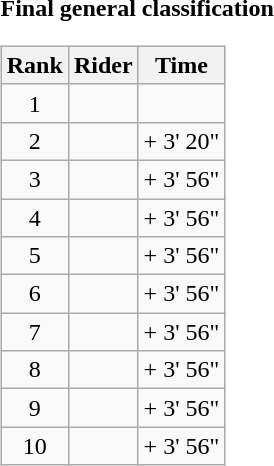<table>
<tr>
<td><strong>Final general classification</strong><br><table class="wikitable">
<tr>
<th scope="col">Rank</th>
<th scope="col">Rider</th>
<th scope="col">Time</th>
</tr>
<tr>
<td style="text-align:center;">1</td>
<td></td>
<td style="text-align:right;"></td>
</tr>
<tr>
<td style="text-align:center;">2</td>
<td></td>
<td style="text-align:right;">+ 3' 20"</td>
</tr>
<tr>
<td style="text-align:center;">3</td>
<td></td>
<td style="text-align:right;">+ 3' 56"</td>
</tr>
<tr>
<td style="text-align:center;">4</td>
<td></td>
<td style="text-align:right;">+ 3' 56"</td>
</tr>
<tr>
<td style="text-align:center;">5</td>
<td></td>
<td style="text-align:right;">+ 3' 56"</td>
</tr>
<tr>
<td style="text-align:center;">6</td>
<td></td>
<td style="text-align:right;">+ 3' 56"</td>
</tr>
<tr>
<td style="text-align:center;">7</td>
<td></td>
<td style="text-align:right;">+ 3' 56"</td>
</tr>
<tr>
<td style="text-align:center;">8</td>
<td></td>
<td style="text-align:right;">+ 3' 56"</td>
</tr>
<tr>
<td style="text-align:center;">9</td>
<td></td>
<td style="text-align:right;">+ 3' 56"</td>
</tr>
<tr>
<td style="text-align:center;">10</td>
<td></td>
<td style="text-align:right;">+ 3' 56"</td>
</tr>
</table>
</td>
</tr>
</table>
